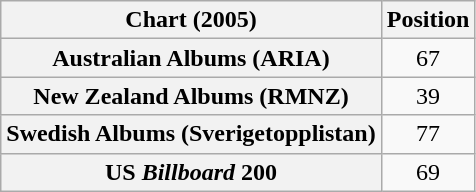<table class="wikitable sortable plainrowheaders" style="text-align:center">
<tr>
<th scope="col">Chart (2005)</th>
<th scope="col">Position</th>
</tr>
<tr>
<th scope="row">Australian Albums (ARIA)</th>
<td>67</td>
</tr>
<tr>
<th scope="row">New Zealand Albums (RMNZ)</th>
<td>39</td>
</tr>
<tr>
<th scope="row">Swedish Albums (Sverigetopplistan)</th>
<td>77</td>
</tr>
<tr>
<th scope="row">US <em>Billboard</em> 200</th>
<td>69</td>
</tr>
</table>
